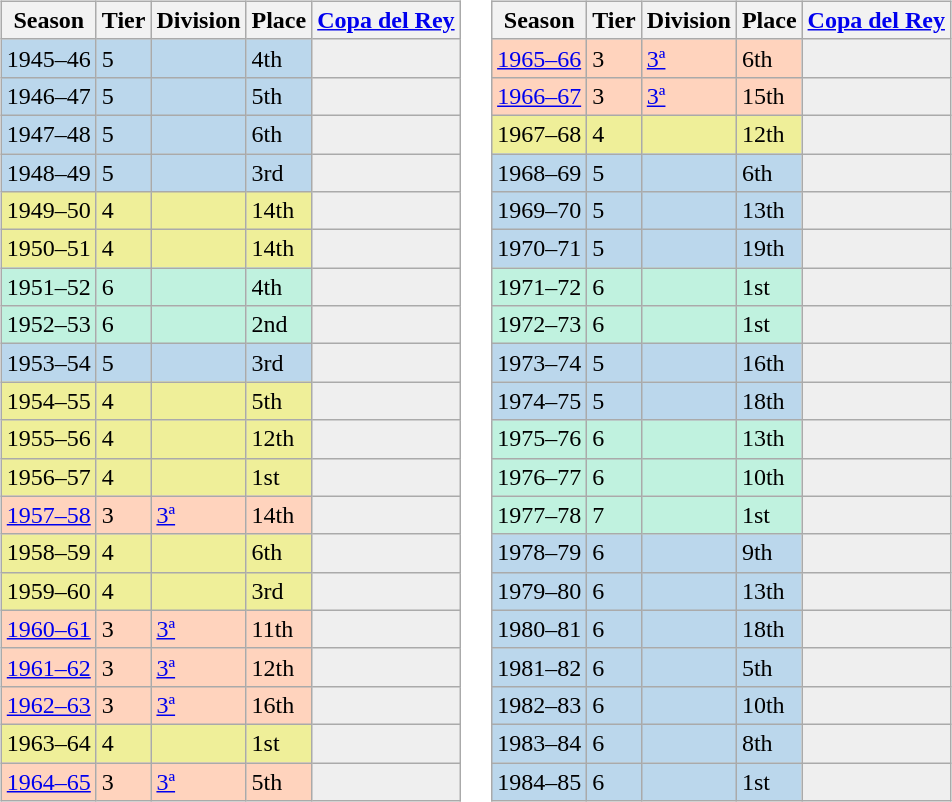<table>
<tr>
<td valign="top" width=0%><br><table class="wikitable">
<tr style="background:#f0f6fa;">
<th>Season</th>
<th>Tier</th>
<th>Division</th>
<th>Place</th>
<th><a href='#'>Copa del Rey</a></th>
</tr>
<tr>
<td style="background:#BBD7EC;">1945–46</td>
<td style="background:#BBD7EC;">5</td>
<td style="background:#BBD7EC;"></td>
<td style="background:#BBD7EC;">4th</td>
<th style="background:#efefef;"></th>
</tr>
<tr>
<td style="background:#BBD7EC;">1946–47</td>
<td style="background:#BBD7EC;">5</td>
<td style="background:#BBD7EC;"></td>
<td style="background:#BBD7EC;">5th</td>
<th style="background:#efefef;"></th>
</tr>
<tr>
<td style="background:#BBD7EC;">1947–48</td>
<td style="background:#BBD7EC;">5</td>
<td style="background:#BBD7EC;"></td>
<td style="background:#BBD7EC;">6th</td>
<th style="background:#efefef;"></th>
</tr>
<tr>
<td style="background:#BBD7EC;">1948–49</td>
<td style="background:#BBD7EC;">5</td>
<td style="background:#BBD7EC;"></td>
<td style="background:#BBD7EC;">3rd</td>
<th style="background:#efefef;"></th>
</tr>
<tr>
<td style="background:#EFEF99;">1949–50</td>
<td style="background:#EFEF99;">4</td>
<td style="background:#EFEF99;"></td>
<td style="background:#EFEF99;">14th</td>
<th style="background:#efefef;"></th>
</tr>
<tr>
<td style="background:#EFEF99;">1950–51</td>
<td style="background:#EFEF99;">4</td>
<td style="background:#EFEF99;"></td>
<td style="background:#EFEF99;">14th</td>
<th style="background:#efefef;"></th>
</tr>
<tr>
<td style="background:#C0F2DF;">1951–52</td>
<td style="background:#C0F2DF;">6</td>
<td style="background:#C0F2DF;"></td>
<td style="background:#C0F2DF;">4th</td>
<th style="background:#efefef;"></th>
</tr>
<tr>
<td style="background:#C0F2DF;">1952–53</td>
<td style="background:#C0F2DF;">6</td>
<td style="background:#C0F2DF;"></td>
<td style="background:#C0F2DF;">2nd</td>
<th style="background:#efefef;"></th>
</tr>
<tr>
<td style="background:#BBD7EC;">1953–54</td>
<td style="background:#BBD7EC;">5</td>
<td style="background:#BBD7EC;"></td>
<td style="background:#BBD7EC;">3rd</td>
<th style="background:#efefef;"></th>
</tr>
<tr>
<td style="background:#EFEF99;">1954–55</td>
<td style="background:#EFEF99;">4</td>
<td style="background:#EFEF99;"></td>
<td style="background:#EFEF99;">5th</td>
<th style="background:#efefef;"></th>
</tr>
<tr>
<td style="background:#EFEF99;">1955–56</td>
<td style="background:#EFEF99;">4</td>
<td style="background:#EFEF99;"></td>
<td style="background:#EFEF99;">12th</td>
<th style="background:#efefef;"></th>
</tr>
<tr>
<td style="background:#EFEF99;">1956–57</td>
<td style="background:#EFEF99;">4</td>
<td style="background:#EFEF99;"></td>
<td style="background:#EFEF99;">1st</td>
<th style="background:#efefef;"></th>
</tr>
<tr>
<td style="background:#FFD3BD;"><a href='#'>1957–58</a></td>
<td style="background:#FFD3BD;">3</td>
<td style="background:#FFD3BD;"><a href='#'>3ª</a></td>
<td style="background:#FFD3BD;">14th</td>
<th style="background:#efefef;"></th>
</tr>
<tr>
<td style="background:#EFEF99;">1958–59</td>
<td style="background:#EFEF99;">4</td>
<td style="background:#EFEF99;"></td>
<td style="background:#EFEF99;">6th</td>
<th style="background:#efefef;"></th>
</tr>
<tr>
<td style="background:#EFEF99;">1959–60</td>
<td style="background:#EFEF99;">4</td>
<td style="background:#EFEF99;"></td>
<td style="background:#EFEF99;">3rd</td>
<th style="background:#efefef;"></th>
</tr>
<tr>
<td style="background:#FFD3BD;"><a href='#'>1960–61</a></td>
<td style="background:#FFD3BD;">3</td>
<td style="background:#FFD3BD;"><a href='#'>3ª</a></td>
<td style="background:#FFD3BD;">11th</td>
<th style="background:#efefef;"></th>
</tr>
<tr>
<td style="background:#FFD3BD;"><a href='#'>1961–62</a></td>
<td style="background:#FFD3BD;">3</td>
<td style="background:#FFD3BD;"><a href='#'>3ª</a></td>
<td style="background:#FFD3BD;">12th</td>
<th style="background:#efefef;"></th>
</tr>
<tr>
<td style="background:#FFD3BD;"><a href='#'>1962–63</a></td>
<td style="background:#FFD3BD;">3</td>
<td style="background:#FFD3BD;"><a href='#'>3ª</a></td>
<td style="background:#FFD3BD;">16th</td>
<th style="background:#efefef;"></th>
</tr>
<tr>
<td style="background:#EFEF99;">1963–64</td>
<td style="background:#EFEF99;">4</td>
<td style="background:#EFEF99;"></td>
<td style="background:#EFEF99;">1st</td>
<th style="background:#efefef;"></th>
</tr>
<tr>
<td style="background:#FFD3BD;"><a href='#'>1964–65</a></td>
<td style="background:#FFD3BD;">3</td>
<td style="background:#FFD3BD;"><a href='#'>3ª</a></td>
<td style="background:#FFD3BD;">5th</td>
<th style="background:#efefef;"></th>
</tr>
</table>
</td>
<td valign="top" width=0%><br><table class="wikitable">
<tr style="background:#f0f6fa;">
<th>Season</th>
<th>Tier</th>
<th>Division</th>
<th>Place</th>
<th><a href='#'>Copa del Rey</a></th>
</tr>
<tr>
<td style="background:#FFD3BD;"><a href='#'>1965–66</a></td>
<td style="background:#FFD3BD;">3</td>
<td style="background:#FFD3BD;"><a href='#'>3ª</a></td>
<td style="background:#FFD3BD;">6th</td>
<td style="background:#efefef;"></td>
</tr>
<tr>
<td style="background:#FFD3BD;"><a href='#'>1966–67</a></td>
<td style="background:#FFD3BD;">3</td>
<td style="background:#FFD3BD;"><a href='#'>3ª</a></td>
<td style="background:#FFD3BD;">15th</td>
<th style="background:#efefef;"></th>
</tr>
<tr>
<td style="background:#EFEF99;">1967–68</td>
<td style="background:#EFEF99;">4</td>
<td style="background:#EFEF99;"></td>
<td style="background:#EFEF99;">12th</td>
<th style="background:#efefef;"></th>
</tr>
<tr>
<td style="background:#BBD7EC;">1968–69</td>
<td style="background:#BBD7EC;">5</td>
<td style="background:#BBD7EC;"></td>
<td style="background:#BBD7EC;">6th</td>
<th style="background:#efefef;"></th>
</tr>
<tr>
<td style="background:#BBD7EC;">1969–70</td>
<td style="background:#BBD7EC;">5</td>
<td style="background:#BBD7EC;"></td>
<td style="background:#BBD7EC;">13th</td>
<th style="background:#efefef;"></th>
</tr>
<tr>
<td style="background:#BBD7EC;">1970–71</td>
<td style="background:#BBD7EC;">5</td>
<td style="background:#BBD7EC;"></td>
<td style="background:#BBD7EC;">19th</td>
<th style="background:#efefef;"></th>
</tr>
<tr>
<td style="background:#C0F2DF;">1971–72</td>
<td style="background:#C0F2DF;">6</td>
<td style="background:#C0F2DF;"></td>
<td style="background:#C0F2DF;">1st</td>
<th style="background:#efefef;"></th>
</tr>
<tr>
<td style="background:#C0F2DF;">1972–73</td>
<td style="background:#C0F2DF;">6</td>
<td style="background:#C0F2DF;"></td>
<td style="background:#C0F2DF;">1st</td>
<th style="background:#efefef;"></th>
</tr>
<tr>
<td style="background:#BBD7EC;">1973–74</td>
<td style="background:#BBD7EC;">5</td>
<td style="background:#BBD7EC;"></td>
<td style="background:#BBD7EC;">16th</td>
<th style="background:#efefef;"></th>
</tr>
<tr>
<td style="background:#BBD7EC;">1974–75</td>
<td style="background:#BBD7EC;">5</td>
<td style="background:#BBD7EC;"></td>
<td style="background:#BBD7EC;">18th</td>
<th style="background:#efefef;"></th>
</tr>
<tr>
<td style="background:#C0F2DF;">1975–76</td>
<td style="background:#C0F2DF;">6</td>
<td style="background:#C0F2DF;"></td>
<td style="background:#C0F2DF;">13th</td>
<th style="background:#efefef;"></th>
</tr>
<tr>
<td style="background:#C0F2DF;">1976–77</td>
<td style="background:#C0F2DF;">6</td>
<td style="background:#C0F2DF;"></td>
<td style="background:#C0F2DF;">10th</td>
<th style="background:#efefef;"></th>
</tr>
<tr>
<td style="background:#C0F2DF;">1977–78</td>
<td style="background:#C0F2DF;">7</td>
<td style="background:#C0F2DF;"></td>
<td style="background:#C0F2DF;">1st</td>
<th style="background:#efefef;"></th>
</tr>
<tr>
<td style="background:#BBD7EC;">1978–79</td>
<td style="background:#BBD7EC;">6</td>
<td style="background:#BBD7EC;"></td>
<td style="background:#BBD7EC;">9th</td>
<th style="background:#efefef;"></th>
</tr>
<tr>
<td style="background:#BBD7EC;">1979–80</td>
<td style="background:#BBD7EC;">6</td>
<td style="background:#BBD7EC;"></td>
<td style="background:#BBD7EC;">13th</td>
<th style="background:#efefef;"></th>
</tr>
<tr>
<td style="background:#BBD7EC;">1980–81</td>
<td style="background:#BBD7EC;">6</td>
<td style="background:#BBD7EC;"></td>
<td style="background:#BBD7EC;">18th</td>
<th style="background:#efefef;"></th>
</tr>
<tr>
<td style="background:#BBD7EC;">1981–82</td>
<td style="background:#BBD7EC;">6</td>
<td style="background:#BBD7EC;"></td>
<td style="background:#BBD7EC;">5th</td>
<th style="background:#efefef;"></th>
</tr>
<tr>
<td style="background:#BBD7EC;">1982–83</td>
<td style="background:#BBD7EC;">6</td>
<td style="background:#BBD7EC;"></td>
<td style="background:#BBD7EC;">10th</td>
<th style="background:#efefef;"></th>
</tr>
<tr>
<td style="background:#BBD7EC;">1983–84</td>
<td style="background:#BBD7EC;">6</td>
<td style="background:#BBD7EC;"></td>
<td style="background:#BBD7EC;">8th</td>
<th style="background:#efefef;"></th>
</tr>
<tr>
<td style="background:#BBD7EC;">1984–85</td>
<td style="background:#BBD7EC;">6</td>
<td style="background:#BBD7EC;"></td>
<td style="background:#BBD7EC;">1st</td>
<th style="background:#efefef;"></th>
</tr>
</table>
</td>
</tr>
</table>
